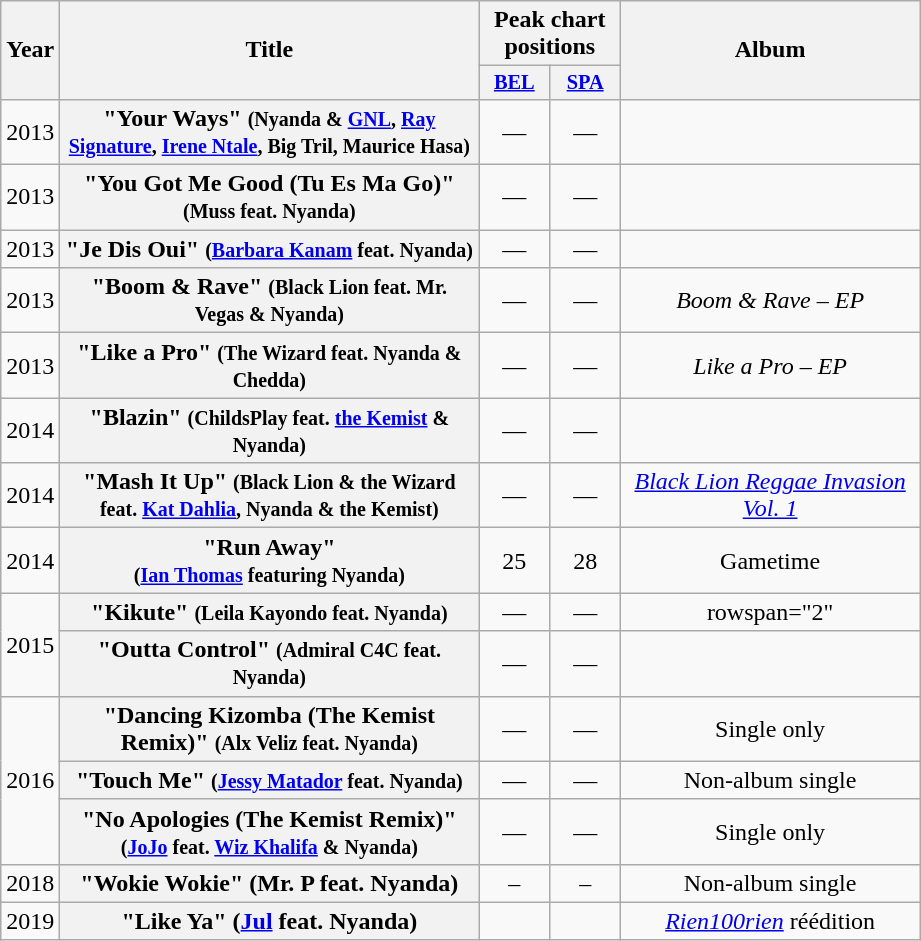<table class="wikitable plainrowheaders" style="text-align:center;">
<tr>
<th scope="col" rowspan="2" style="width:1em;">Year</th>
<th scope="col" rowspan="2" style="width:17em;">Title</th>
<th scope="col" colspan="2">Peak chart positions</th>
<th scope="col" rowspan="2" style="width:12em;">Album</th>
</tr>
<tr>
<th scope="col" style="width:3em;font-size:85%;"><a href='#'>BEL</a><br></th>
<th scope="col" style="width:3em;font-size:85%;"><a href='#'>SPA</a><br></th>
</tr>
<tr>
<td>2013</td>
<th scope="row">"Your Ways" <small>(Nyanda & <a href='#'>GNL</a>, <a href='#'>Ray Signature</a>, <a href='#'>Irene Ntale</a>, Big Tril, Maurice Hasa)</small></th>
<td>—</td>
<td>—</td>
<td></td>
</tr>
<tr>
<td>2013</td>
<th scope="row">"You Got Me Good (Tu Es Ma Go)" <small>(Muss feat. Nyanda)</small></th>
<td>—</td>
<td>—</td>
<td></td>
</tr>
<tr>
<td>2013</td>
<th scope="row">"Je Dis Oui" <small>(<a href='#'>Barbara Kanam</a> feat. Nyanda)</small></th>
<td>—</td>
<td>—</td>
<td></td>
</tr>
<tr>
<td>2013</td>
<th scope="row">"Boom & Rave" <small>(Black Lion feat. Mr. Vegas & Nyanda)</small></th>
<td>—</td>
<td>—</td>
<td><em>Boom & Rave – EP</em></td>
</tr>
<tr>
<td>2013</td>
<th scope="row">"Like a Pro" <small>(The Wizard feat. Nyanda & Chedda)</small></th>
<td>—</td>
<td>—</td>
<td><em>Like a Pro – EP</em></td>
</tr>
<tr>
<td>2014</td>
<th scope="row">"Blazin" <small>(ChildsPlay feat. <a href='#'>the Kemist</a> & Nyanda)</small></th>
<td>—</td>
<td>—</td>
<td></td>
</tr>
<tr>
<td>2014</td>
<th scope="row">"Mash It Up"  <small>(Black Lion & the Wizard feat. <a href='#'>Kat Dahlia</a>, Nyanda & the Kemist)</small></th>
<td>—</td>
<td>—</td>
<td><em><a href='#'>Black Lion Reggae Invasion Vol. 1</a></em></td>
</tr>
<tr>
<td>2014</td>
<th scope="row">"Run Away"<br><small>(<a href='#'>Ian Thomas</a> featuring Nyanda)</small></th>
<td>25</td>
<td>28</td>
<td>Gametime</td>
</tr>
<tr>
<td rowspan="2">2015</td>
<th scope="row">"Kikute" <small>(Leila Kayondo feat. Nyanda)</small></th>
<td>—</td>
<td>—</td>
<td>rowspan="2" </td>
</tr>
<tr>
<th scope="row">"Outta Control" <small>(Admiral C4C feat. Nyanda)</small></th>
<td>—</td>
<td>—</td>
</tr>
<tr>
<td rowspan="3">2016</td>
<th scope="row">"Dancing Kizomba (The Kemist Remix)" <small>(Alx Veliz feat. Nyanda)</small></th>
<td>—</td>
<td>—</td>
<td>Single only</td>
</tr>
<tr>
<th scope="row">"Touch Me" <small>(<a href='#'>Jessy Matador</a> feat. Nyanda)</small></th>
<td>—</td>
<td>—</td>
<td>Non-album single</td>
</tr>
<tr>
<th scope="row">"No Apologies (The Kemist Remix)" <small>(<a href='#'>JoJo</a> feat. <a href='#'>Wiz Khalifa</a> & Nyanda)</small></th>
<td>—</td>
<td>—</td>
<td>Single only</td>
</tr>
<tr>
<td>2018</td>
<th scope="row">"Wokie Wokie" (Mr. P feat. Nyanda)</th>
<td>–</td>
<td>–</td>
<td>Non-album single</td>
</tr>
<tr>
<td>2019</td>
<th scope="row">"Like Ya" (<a href='#'>Jul</a> feat. Nyanda)</th>
<td></td>
<td></td>
<td><em><a href='#'>Rien100rien</a></em> réédition</td>
</tr>
</table>
